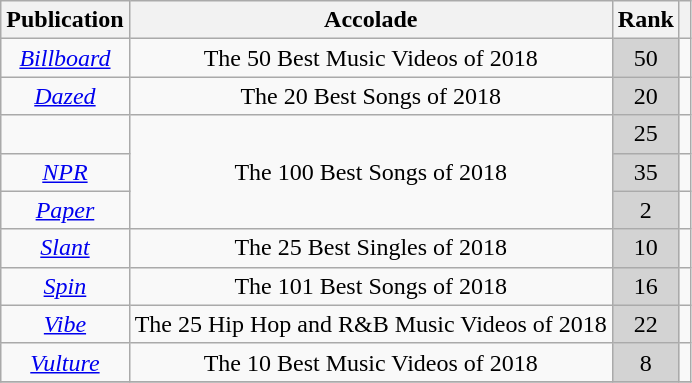<table class="sortable wikitable" style="text-align:center;">
<tr>
<th>Publication</th>
<th class="unsortable">Accolade</th>
<th>Rank</th>
<th class="unsortable"></th>
</tr>
<tr>
<td><em><a href='#'>Billboard</a></em></td>
<td>The 50 Best Music Videos of 2018</td>
<td style="background:lightgrey">50</td>
<td></td>
</tr>
<tr>
<td><em><a href='#'>Dazed</a></em></td>
<td>The 20 Best Songs of 2018</td>
<td style="background:lightgrey">20</td>
<td></td>
</tr>
<tr>
<td></td>
<td rowspan="3">The 100 Best Songs of 2018</td>
<td style="background:lightgrey">25</td>
<td></td>
</tr>
<tr>
<td><em><a href='#'>NPR</a></em></td>
<td style="background:lightgrey">35</td>
<td></td>
</tr>
<tr>
<td><em><a href='#'>Paper</a></em></td>
<td style="background:lightgrey">2</td>
<td></td>
</tr>
<tr>
<td><em><a href='#'>Slant</a></em></td>
<td>The 25 Best Singles of 2018</td>
<td style="background:lightgrey">10</td>
<td></td>
</tr>
<tr>
<td><em><a href='#'>Spin</a></em></td>
<td>The 101 Best Songs of 2018</td>
<td style="background:lightgrey">16</td>
<td></td>
</tr>
<tr>
<td><em><a href='#'>Vibe</a></em></td>
<td>The 25 Hip Hop and R&B Music Videos of 2018</td>
<td style="background:lightgrey">22</td>
<td></td>
</tr>
<tr>
<td><em><a href='#'>Vulture</a></em></td>
<td>The 10 Best Music Videos of 2018</td>
<td style="background:lightgrey">8</td>
<td></td>
</tr>
<tr>
</tr>
</table>
